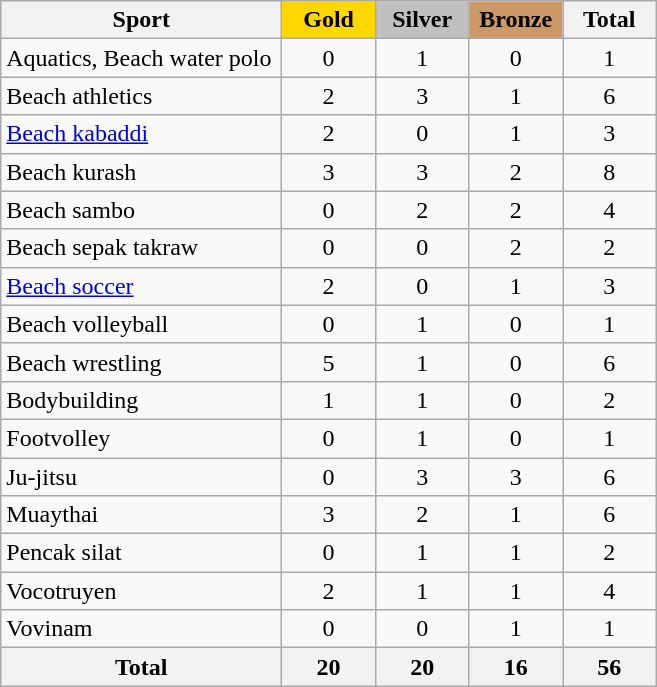<table class="wikitable sortable" style="text-align:center;">
<tr>
<th width=180>Sport</th>
<th scope="col" style="background:gold; width:55px;">Gold</th>
<th scope="col" style="background:silver; width:55px;">Silver</th>
<th scope="col" style="background:#cc9966; width:55px;">Bronze</th>
<th width=55>Total</th>
</tr>
<tr>
<td align=left>Aquatics, Beach water polo</td>
<td>0</td>
<td>1</td>
<td>0</td>
<td>1</td>
</tr>
<tr>
<td align=left>Beach athletics</td>
<td>2</td>
<td>3</td>
<td>1</td>
<td>6</td>
</tr>
<tr>
<td align=left><a href='#'>Beach kabaddi</a></td>
<td>2</td>
<td>0</td>
<td>1</td>
<td>3</td>
</tr>
<tr>
<td align=left>Beach kurash</td>
<td>3</td>
<td>3</td>
<td>2</td>
<td>8</td>
</tr>
<tr>
<td align=left>Beach sambo</td>
<td>0</td>
<td>2</td>
<td>2</td>
<td>4</td>
</tr>
<tr>
<td align=left>Beach sepak takraw</td>
<td>0</td>
<td>0</td>
<td>2</td>
<td>2</td>
</tr>
<tr>
<td align=left><a href='#'>Beach soccer</a></td>
<td>2</td>
<td>0</td>
<td>1</td>
<td>3</td>
</tr>
<tr>
<td align=left>Beach volleyball</td>
<td>0</td>
<td>1</td>
<td>0</td>
<td>1</td>
</tr>
<tr>
<td align=left>Beach wrestling</td>
<td>5</td>
<td>1</td>
<td>0</td>
<td>6</td>
</tr>
<tr>
<td align=left>Bodybuilding</td>
<td>1</td>
<td>1</td>
<td>0</td>
<td>2</td>
</tr>
<tr>
<td align=left>Footvolley</td>
<td>0</td>
<td>1</td>
<td>0</td>
<td>1</td>
</tr>
<tr>
<td align=left>Ju-jitsu</td>
<td>0</td>
<td>3</td>
<td>3</td>
<td>6</td>
</tr>
<tr>
<td align=left>Muaythai</td>
<td>3</td>
<td>2</td>
<td>1</td>
<td>6</td>
</tr>
<tr>
<td align=left>Pencak silat</td>
<td>0</td>
<td>1</td>
<td>1</td>
<td>2</td>
</tr>
<tr>
<td align=left>Vocotruyen</td>
<td>2</td>
<td>1</td>
<td>1</td>
<td>4</td>
</tr>
<tr>
<td align=left>Vovinam</td>
<td>0</td>
<td>0</td>
<td>1</td>
<td>1</td>
</tr>
<tr class="sortbottom">
<th>Total</th>
<th>20</th>
<th>20</th>
<th>16</th>
<th>56</th>
</tr>
</table>
